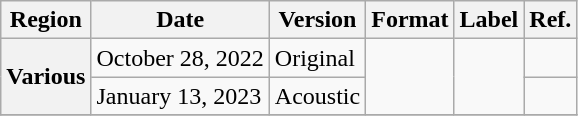<table class="wikitable plainrowheaders">
<tr>
<th scope="col">Region</th>
<th scope="col">Date</th>
<th scope="col">Version</th>
<th scope="col">Format</th>
<th scope="col">Label</th>
<th scope="col">Ref.</th>
</tr>
<tr>
<th scope="row" rowspan="2">Various</th>
<td>October 28, 2022</td>
<td>Original</td>
<td rowspan="2"></td>
<td rowspan="2"></td>
<td></td>
</tr>
<tr>
<td>January 13, 2023</td>
<td>Acoustic</td>
<td></td>
</tr>
<tr>
</tr>
</table>
